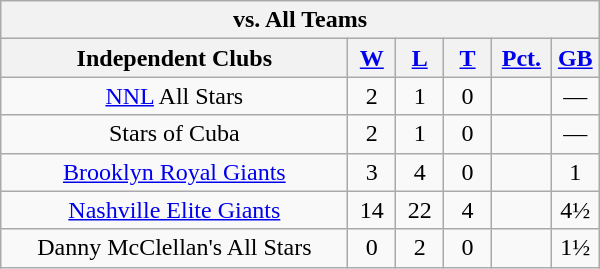<table class="wikitable" width="400em" style="text-align:center;">
<tr>
<th colspan="6">vs. All Teams</th>
</tr>
<tr>
<th width="58%">Independent Clubs</th>
<th width="8%"><a href='#'>W</a></th>
<th width="8%"><a href='#'>L</a></th>
<th width="8%"><a href='#'>T</a></th>
<th width="10%"><a href='#'>Pct.</a></th>
<th width="8%"><a href='#'>GB</a></th>
</tr>
<tr>
<td><a href='#'>NNL</a> All Stars</td>
<td>2</td>
<td>1</td>
<td>0</td>
<td></td>
<td>—</td>
</tr>
<tr>
<td>Stars of Cuba</td>
<td>2</td>
<td>1</td>
<td>0</td>
<td></td>
<td>—</td>
</tr>
<tr>
<td><a href='#'>Brooklyn Royal Giants</a></td>
<td>3</td>
<td>4</td>
<td>0</td>
<td></td>
<td>1</td>
</tr>
<tr>
<td><a href='#'>Nashville Elite Giants</a></td>
<td>14</td>
<td>22</td>
<td>4</td>
<td></td>
<td>4½</td>
</tr>
<tr>
<td>Danny McClellan's All Stars</td>
<td>0</td>
<td>2</td>
<td>0</td>
<td></td>
<td>1½</td>
</tr>
</table>
